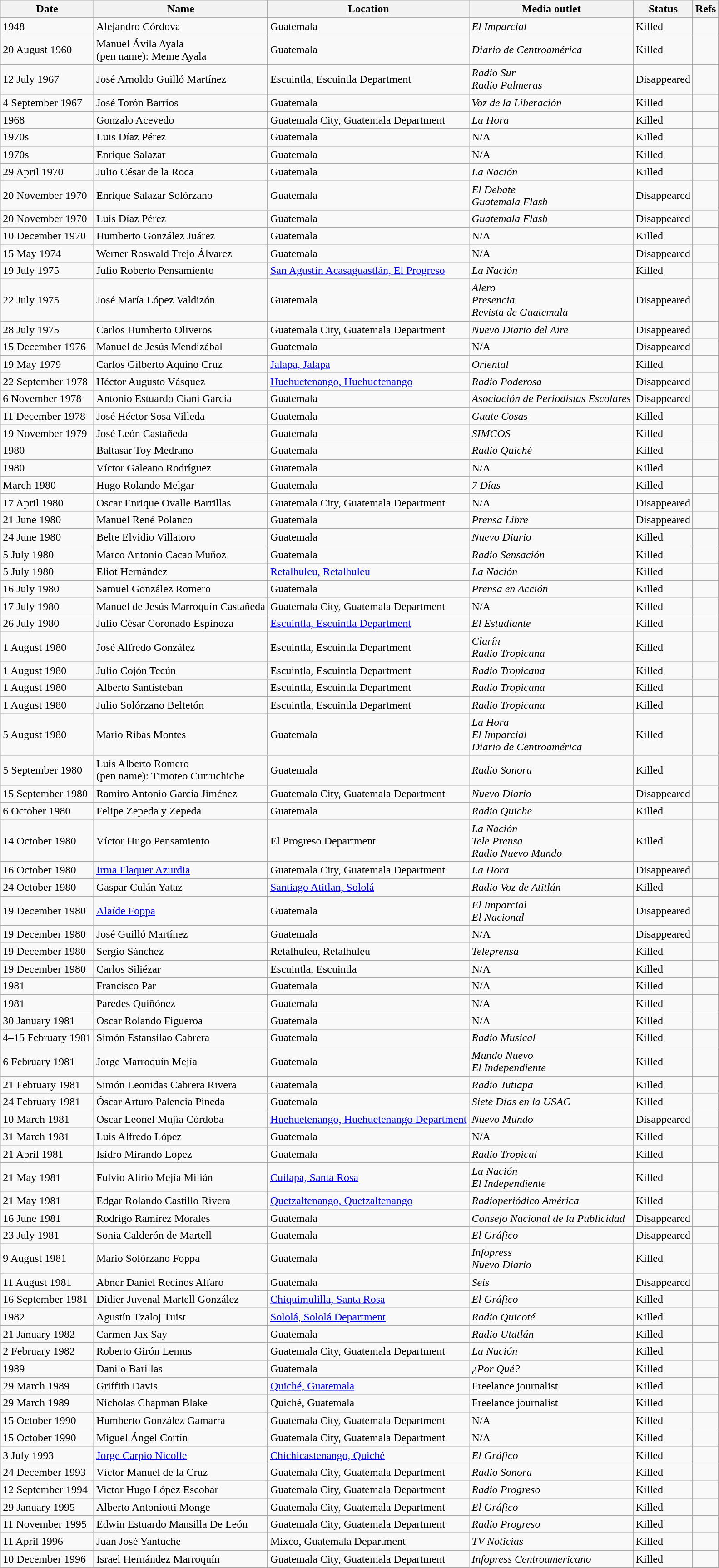<table class="wikitable sortable">
<tr>
<th>Date</th>
<th>Name</th>
<th>Location</th>
<th>Media outlet</th>
<th>Status</th>
<th>Refs</th>
</tr>
<tr>
<td>1948</td>
<td>Alejandro Córdova</td>
<td>Guatemala</td>
<td><em>El Imparcial</em></td>
<td>Killed</td>
<td></td>
</tr>
<tr>
<td>20 August 1960</td>
<td>Manuel Ávila Ayala<br>(pen name): Meme Ayala</td>
<td>Guatemala</td>
<td><em>Diario de Centroamérica</em></td>
<td>Killed</td>
<td></td>
</tr>
<tr>
<td>12 July 1967</td>
<td>José Arnoldo Guilló Martínez</td>
<td>Escuintla, Escuintla Department</td>
<td><em>Radio Sur</em><br><em>Radio Palmeras</em></td>
<td>Disappeared</td>
<td></td>
</tr>
<tr>
<td>4 September 1967</td>
<td>José Torón Barrios</td>
<td>Guatemala</td>
<td><em>Voz de la Liberación</em></td>
<td>Killed</td>
<td></td>
</tr>
<tr>
<td>1968</td>
<td>Gonzalo Acevedo</td>
<td>Guatemala City, Guatemala Department</td>
<td><em>La Hora</em></td>
<td>Killed</td>
<td></td>
</tr>
<tr>
<td>1970s</td>
<td>Luis Díaz Pérez</td>
<td>Guatemala</td>
<td>N/A</td>
<td>Killed</td>
<td></td>
</tr>
<tr>
<td>1970s</td>
<td>Enrique Salazar</td>
<td>Guatemala</td>
<td>N/A</td>
<td>Killed</td>
<td></td>
</tr>
<tr>
<td>29 April 1970</td>
<td>Julio César de la Roca</td>
<td>Guatemala</td>
<td><em>La Nación</em></td>
<td>Killed</td>
<td></td>
</tr>
<tr>
<td>20 November 1970</td>
<td>Enrique Salazar Solórzano</td>
<td>Guatemala</td>
<td><em>El Debate</em><br><em>Guatemala Flash</em></td>
<td>Disappeared</td>
<td></td>
</tr>
<tr>
<td>20 November 1970</td>
<td>Luis Díaz Pérez</td>
<td>Guatemala</td>
<td><em>Guatemala Flash</em></td>
<td>Disappeared</td>
<td></td>
</tr>
<tr>
<td>10 December 1970</td>
<td>Humberto González Juárez</td>
<td>Guatemala</td>
<td>N/A</td>
<td>Killed</td>
<td></td>
</tr>
<tr>
<td>15 May 1974</td>
<td>Werner Roswald Trejo Álvarez</td>
<td>Guatemala</td>
<td>N/A</td>
<td>Disappeared</td>
<td></td>
</tr>
<tr>
<td>19 July 1975</td>
<td>Julio Roberto Pensamiento</td>
<td><a href='#'>San Agustín Acasaguastlán, El Progreso</a></td>
<td><em>La Nación</em></td>
<td>Killed</td>
<td></td>
</tr>
<tr>
<td>22 July 1975</td>
<td>José María López Valdizón</td>
<td>Guatemala</td>
<td><em>Alero</em><br><em>Presencia</em><br><em>Revista de Guatemala</em></td>
<td>Disappeared</td>
<td></td>
</tr>
<tr>
<td>28 July 1975</td>
<td>Carlos Humberto Oliveros</td>
<td>Guatemala City, Guatemala Department</td>
<td><em>Nuevo Diario del Aire</em></td>
<td>Disappeared</td>
<td></td>
</tr>
<tr>
<td>15 December 1976</td>
<td>Manuel de Jesús Mendizábal</td>
<td>Guatemala</td>
<td>N/A</td>
<td>Disappeared</td>
<td></td>
</tr>
<tr>
<td>19 May 1979</td>
<td>Carlos Gilberto Aquino Cruz</td>
<td><a href='#'>Jalapa, Jalapa</a></td>
<td><em>Oriental</em></td>
<td>Killed</td>
<td></td>
</tr>
<tr>
<td>22 September 1978</td>
<td>Héctor Augusto Vásquez</td>
<td><a href='#'>Huehuetenango, Huehuetenango</a></td>
<td><em>Radio Poderosa</em></td>
<td>Disappeared</td>
<td></td>
</tr>
<tr>
<td>6 November 1978</td>
<td>Antonio Estuardo Ciani García</td>
<td>Guatemala</td>
<td><em>Asociación de Periodistas Escolares</em></td>
<td>Disappeared</td>
<td></td>
</tr>
<tr>
<td>11 December 1978</td>
<td>José Héctor Sosa Villeda</td>
<td>Guatemala</td>
<td><em>Guate Cosas</em></td>
<td>Killed</td>
<td></td>
</tr>
<tr>
<td>19 November 1979</td>
<td>José León Castañeda</td>
<td>Guatemala</td>
<td><em>SIMCOS</em></td>
<td>Killed</td>
<td></td>
</tr>
<tr>
<td>1980</td>
<td>Baltasar Toy Medrano</td>
<td>Guatemala</td>
<td><em>Radio Quiché</em></td>
<td>Killed</td>
<td></td>
</tr>
<tr>
<td>1980</td>
<td>Víctor Galeano Rodríguez</td>
<td>Guatemala</td>
<td>N/A</td>
<td>Killed</td>
<td></td>
</tr>
<tr>
<td>March 1980</td>
<td>Hugo Rolando Melgar</td>
<td>Guatemala</td>
<td><em>7 Días</em></td>
<td>Killed</td>
<td></td>
</tr>
<tr>
<td>17 April 1980</td>
<td>Oscar Enrique Ovalle Barrillas</td>
<td>Guatemala City, Guatemala Department</td>
<td>N/A</td>
<td>Disappeared</td>
<td></td>
</tr>
<tr>
<td>21 June 1980</td>
<td>Manuel René Polanco</td>
<td>Guatemala</td>
<td><em>Prensa Libre</em></td>
<td>Disappeared</td>
<td></td>
</tr>
<tr>
<td>24 June 1980</td>
<td>Belte Elvidio Villatoro</td>
<td>Guatemala</td>
<td><em>Nuevo Diario</em></td>
<td>Killed</td>
<td></td>
</tr>
<tr>
<td>5 July 1980</td>
<td>Marco Antonio Cacao Muñoz</td>
<td>Guatemala</td>
<td><em>Radio Sensación</em></td>
<td>Killed</td>
<td></td>
</tr>
<tr>
<td>5 July 1980</td>
<td>Eliot Hernández</td>
<td><a href='#'>Retalhuleu, Retalhuleu</a></td>
<td><em>La Nación</em></td>
<td>Killed</td>
<td></td>
</tr>
<tr>
<td>16 July 1980</td>
<td>Samuel González Romero</td>
<td>Guatemala</td>
<td><em>Prensa en Acción</em></td>
<td>Killed</td>
<td></td>
</tr>
<tr>
<td>17 July 1980</td>
<td>Manuel de Jesús Marroquín Castañeda</td>
<td>Guatemala City, Guatemala Department</td>
<td>N/A</td>
<td>Killed</td>
<td></td>
</tr>
<tr>
<td>26 July 1980</td>
<td>Julio César Coronado Espinoza</td>
<td><a href='#'>Escuintla, Escuintla Department</a></td>
<td><em>El Estudiante</em></td>
<td>Killed</td>
<td></td>
</tr>
<tr>
<td>1 August 1980</td>
<td>José Alfredo González</td>
<td>Escuintla, Escuintla Department</td>
<td><em>Clarín</em><br><em>Radio Tropicana</em></td>
<td>Killed</td>
<td></td>
</tr>
<tr>
<td>1 August 1980</td>
<td>Julio Cojón Tecún</td>
<td>Escuintla, Escuintla Department</td>
<td><em>Radio Tropicana</em></td>
<td>Killed</td>
<td></td>
</tr>
<tr>
<td>1 August 1980</td>
<td>Alberto Santisteban</td>
<td>Escuintla, Escuintla Department</td>
<td><em>Radio Tropicana</em></td>
<td>Killed</td>
<td></td>
</tr>
<tr>
<td>1 August 1980</td>
<td>Julio Solórzano Beltetón</td>
<td>Escuintla, Escuintla Department</td>
<td><em>Radio Tropicana</em></td>
<td>Killed</td>
<td></td>
</tr>
<tr>
<td>5 August 1980</td>
<td>Mario Ribas Montes</td>
<td>Guatemala</td>
<td><em>La Hora</em><br><em>El Imparcial</em><br><em>Diario de Centroamérica</em></td>
<td>Killed</td>
<td></td>
</tr>
<tr>
<td>5 September 1980</td>
<td>Luis Alberto Romero<br>(pen name): Timoteo Curruchiche</td>
<td>Guatemala</td>
<td><em>Radio Sonora</em></td>
<td>Killed</td>
<td></td>
</tr>
<tr>
<td>15 September 1980</td>
<td>Ramiro Antonio García Jiménez</td>
<td>Guatemala City, Guatemala Department</td>
<td><em>Nuevo Diario</em></td>
<td>Disappeared</td>
<td></td>
</tr>
<tr>
<td>6 October 1980</td>
<td>Felipe Zepeda y Zepeda</td>
<td>Guatemala</td>
<td><em>Radio Quiche</em></td>
<td>Killed</td>
<td></td>
</tr>
<tr>
<td>14 October 1980</td>
<td>Víctor Hugo Pensamiento</td>
<td>El Progreso Department</td>
<td><em>La Nación</em><br><em>Tele Prensa</em><br><em>Radio Nuevo Mundo</em></td>
<td>Killed</td>
<td></td>
</tr>
<tr>
<td>16 October 1980</td>
<td><a href='#'>Irma Flaquer Azurdia</a></td>
<td>Guatemala City, Guatemala Department</td>
<td><em>La Hora</em></td>
<td>Disappeared</td>
<td></td>
</tr>
<tr>
<td>24 October 1980</td>
<td>Gaspar Culán Yataz</td>
<td><a href='#'>Santiago Atitlan, Sololá</a></td>
<td><em>Radio Voz de Atitlán</em></td>
<td>Killed</td>
<td></td>
</tr>
<tr>
<td>19 December 1980</td>
<td><a href='#'>Alaíde Foppa</a></td>
<td>Guatemala</td>
<td><em>El Imparcial</em><br><em>El Nacional</em></td>
<td>Disappeared</td>
<td></td>
</tr>
<tr>
<td>19 December 1980</td>
<td>José Guilló Martínez</td>
<td>Guatemala</td>
<td>N/A</td>
<td>Disappeared</td>
<td></td>
</tr>
<tr>
<td>19 December 1980</td>
<td>Sergio Sánchez</td>
<td>Retalhuleu, Retalhuleu</td>
<td><em>Teleprensa</em></td>
<td>Killed</td>
<td></td>
</tr>
<tr>
<td>19 December 1980</td>
<td>Carlos Siliézar</td>
<td>Escuintla, Escuintla</td>
<td>N/A</td>
<td>Killed</td>
<td></td>
</tr>
<tr>
<td>1981</td>
<td>Francisco Par</td>
<td>Guatemala</td>
<td>N/A</td>
<td>Killed</td>
<td></td>
</tr>
<tr>
<td>1981</td>
<td>Paredes Quiñónez</td>
<td>Guatemala</td>
<td>N/A</td>
<td>Killed</td>
<td></td>
</tr>
<tr>
<td>30 January 1981</td>
<td>Oscar Rolando Figueroa</td>
<td>Guatemala</td>
<td>N/A</td>
<td>Killed</td>
<td></td>
</tr>
<tr>
<td>4–15 February 1981</td>
<td>Simón Estansilao Cabrera</td>
<td>Guatemala</td>
<td><em>Radio Musical</em></td>
<td>Killed</td>
<td></td>
</tr>
<tr>
<td>6 February 1981</td>
<td>Jorge Marroquín Mejía</td>
<td>Guatemala</td>
<td><em>Mundo Nuevo</em><br><em>El Independiente</em></td>
<td>Killed</td>
<td></td>
</tr>
<tr>
<td>21 February 1981</td>
<td>Simón Leonidas Cabrera Rivera</td>
<td>Guatemala</td>
<td><em>Radio Jutiapa</em></td>
<td>Killed</td>
<td></td>
</tr>
<tr>
<td>24 February 1981</td>
<td>Óscar Arturo Palencia Pineda</td>
<td>Guatemala</td>
<td><em>Siete Días en la USAC</em></td>
<td>Killed</td>
<td></td>
</tr>
<tr>
<td>10 March 1981</td>
<td>Oscar Leonel Mujía Córdoba</td>
<td><a href='#'>Huehuetenango, Huehuetenango Department</a></td>
<td><em>Nuevo Mundo</em></td>
<td>Disappeared</td>
<td></td>
</tr>
<tr>
<td>31 March 1981</td>
<td>Luis Alfredo López</td>
<td>Guatemala</td>
<td>N/A</td>
<td>Killed</td>
<td></td>
</tr>
<tr>
<td>21 April 1981</td>
<td>Isidro Mirando López</td>
<td>Guatemala</td>
<td><em>Radio Tropical</em></td>
<td>Killed</td>
<td></td>
</tr>
<tr>
<td>21 May 1981</td>
<td>Fulvio Alirio Mejía Milián</td>
<td><a href='#'>Cuilapa, Santa Rosa</a></td>
<td><em>La Nación</em><br><em>El Independiente</em></td>
<td>Killed</td>
<td></td>
</tr>
<tr>
<td>21 May 1981</td>
<td>Edgar Rolando Castillo Rivera</td>
<td><a href='#'>Quetzaltenango, Quetzaltenango</a></td>
<td><em>Radioperiódico América</em></td>
<td>Killed</td>
<td></td>
</tr>
<tr>
<td>16 June 1981</td>
<td>Rodrigo Ramírez Morales</td>
<td>Guatemala</td>
<td><em>Consejo Nacional de la Publicidad</em></td>
<td>Disappeared</td>
<td></td>
</tr>
<tr>
<td>23 July 1981</td>
<td>Sonia Calderón de Martell</td>
<td>Guatemala</td>
<td><em>El Gráfico</em></td>
<td>Disappeared</td>
<td></td>
</tr>
<tr>
<td>9 August 1981</td>
<td>Mario Solórzano Foppa</td>
<td>Guatemala</td>
<td><em>Infopress</em><br><em>Nuevo Diario</em></td>
<td>Killed</td>
<td></td>
</tr>
<tr>
<td>11 August 1981</td>
<td>Abner Daniel Recinos Alfaro</td>
<td>Guatemala</td>
<td><em>Seis</em></td>
<td>Disappeared</td>
<td></td>
</tr>
<tr>
<td>16 September 1981</td>
<td>Didier Juvenal Martell González</td>
<td><a href='#'>Chiquimulilla, Santa Rosa</a></td>
<td><em>El Gráfico</em></td>
<td>Killed</td>
<td></td>
</tr>
<tr>
<td>1982</td>
<td>Agustín Tzaloj Tuist</td>
<td><a href='#'>Sololá, Sololá Department</a></td>
<td><em>Radio Quicoté</em></td>
<td>Killed</td>
<td></td>
</tr>
<tr>
<td>21 January 1982</td>
<td>Carmen Jax Say</td>
<td>Guatemala</td>
<td><em>Radio Utatlán</em></td>
<td>Killed</td>
<td></td>
</tr>
<tr>
<td>2 February 1982</td>
<td>Roberto Girón Lemus</td>
<td>Guatemala City, Guatemala Department</td>
<td><em>La Nación</em></td>
<td>Killed</td>
<td></td>
</tr>
<tr>
<td>1989</td>
<td>Danilo Barillas</td>
<td>Guatemala</td>
<td><em>¿Por Qué?</em></td>
<td>Killed</td>
<td></td>
</tr>
<tr>
<td>29 March 1989</td>
<td>Griffith Davis</td>
<td><a href='#'>Quiché, Guatemala</a></td>
<td>Freelance journalist</td>
<td>Killed</td>
<td></td>
</tr>
<tr>
<td>29 March 1989</td>
<td>Nicholas Chapman Blake</td>
<td>Quiché, Guatemala</td>
<td>Freelance journalist</td>
<td>Killed</td>
<td></td>
</tr>
<tr>
<td>15 October 1990</td>
<td>Humberto González Gamarra</td>
<td>Guatemala City, Guatemala Department</td>
<td>N/A</td>
<td>Killed</td>
<td></td>
</tr>
<tr>
<td>15 October 1990</td>
<td>Miguel Ángel Cortín</td>
<td>Guatemala City, Guatemala Department</td>
<td>N/A</td>
<td>Killed</td>
<td></td>
</tr>
<tr>
<td>3 July 1993</td>
<td><a href='#'>Jorge Carpio Nicolle</a></td>
<td><a href='#'>Chichicastenango, Quiché</a></td>
<td><em>El Gráfico</em></td>
<td>Killed</td>
<td></td>
</tr>
<tr>
<td>24 December 1993</td>
<td>Víctor Manuel de la Cruz</td>
<td>Guatemala City, Guatemala Department</td>
<td><em>Radio Sonora</em></td>
<td>Killed</td>
<td></td>
</tr>
<tr>
<td>12 September 1994</td>
<td>Victor Hugo López Escobar</td>
<td>Guatemala City, Guatemala Department</td>
<td><em>Radio Progreso</em></td>
<td>Killed</td>
<td></td>
</tr>
<tr>
<td>29 January 1995</td>
<td>Alberto Antoniotti Monge</td>
<td>Guatemala City, Guatemala Department</td>
<td><em>El Gráfico</em></td>
<td>Killed</td>
<td></td>
</tr>
<tr>
<td>11 November 1995</td>
<td>Edwin Estuardo Mansilla De León</td>
<td>Guatemala City, Guatemala Department</td>
<td><em>Radio Progreso</em></td>
<td>Killed</td>
<td></td>
</tr>
<tr>
<td>11 April 1996</td>
<td>Juan José Yantuche</td>
<td>Mixco, Guatemala Department</td>
<td><em>TV Noticias</em></td>
<td>Killed</td>
<td></td>
</tr>
<tr>
<td>10 December 1996</td>
<td>Israel Hernández Marroquín</td>
<td>Guatemala City, Guatemala Department</td>
<td><em>Infopress Centroamericano</em></td>
<td>Killed</td>
<td></td>
</tr>
<tr>
</tr>
</table>
